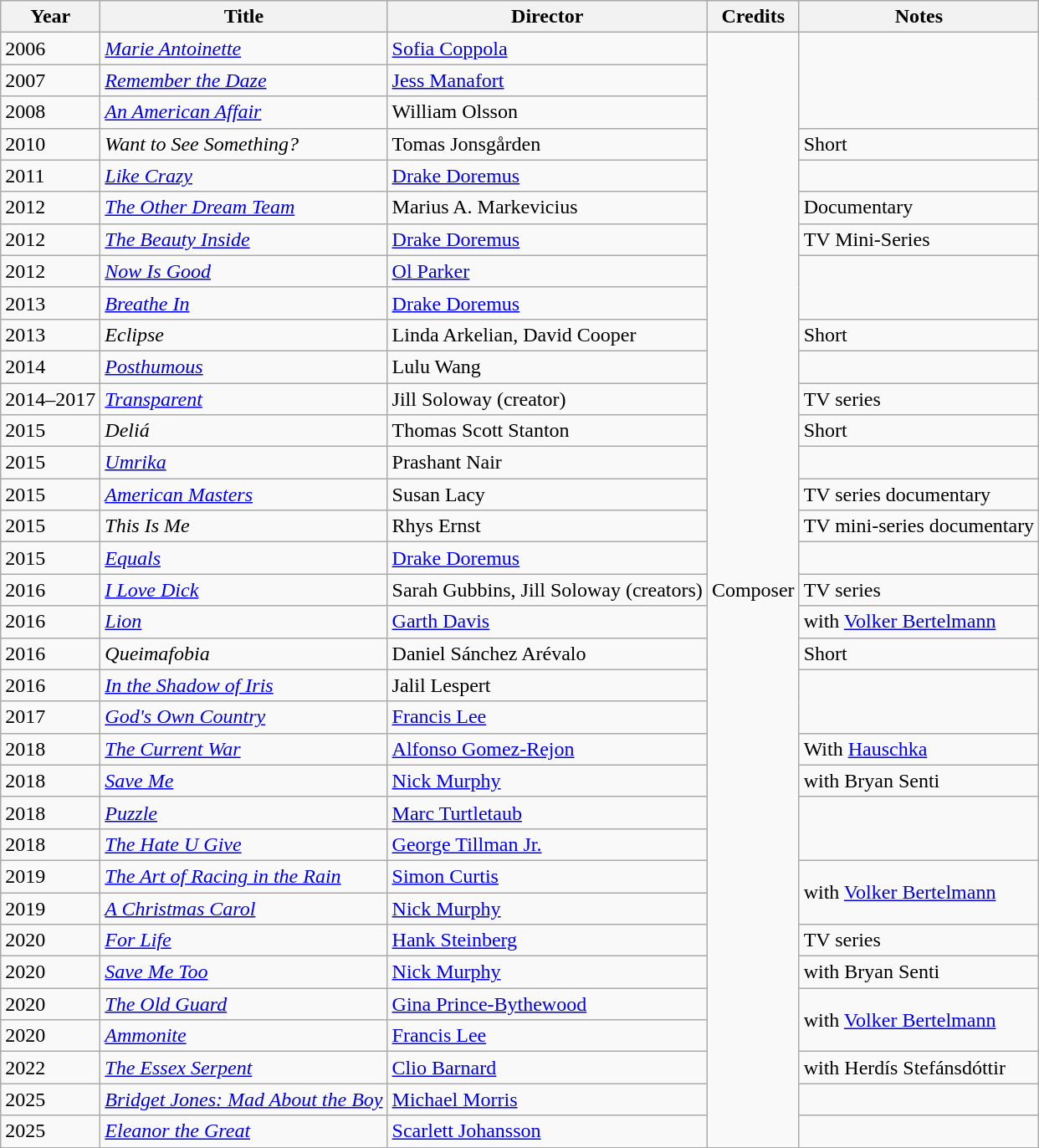<table class="wikitable sortable">
<tr>
<th>Year</th>
<th>Title</th>
<th>Director</th>
<th>Credits</th>
<th>Notes</th>
</tr>
<tr>
<td>2006</td>
<td><em><a href='#'>Marie Antoinette</a></em></td>
<td><a href='#'>Sofia Coppola</a></td>
<td rowspan="35">Composer</td>
<td rowspan="3"></td>
</tr>
<tr>
<td>2007</td>
<td><em><a href='#'>Remember the Daze</a></em></td>
<td><a href='#'>Jess Manafort</a></td>
</tr>
<tr>
<td>2008</td>
<td><em><a href='#'>An American Affair</a></em></td>
<td>William Olsson</td>
</tr>
<tr>
<td>2010</td>
<td><em>Want to See Something?</em></td>
<td>Tomas Jonsgården</td>
<td>Short</td>
</tr>
<tr>
<td>2011</td>
<td><em><a href='#'>Like Crazy</a></em></td>
<td><a href='#'>Drake Doremus</a></td>
<td></td>
</tr>
<tr>
<td>2012</td>
<td><em><a href='#'>The Other Dream Team</a></em></td>
<td>Marius A. Markevicius</td>
<td>Documentary</td>
</tr>
<tr>
<td>2012</td>
<td><em><a href='#'>The Beauty Inside</a></em></td>
<td><a href='#'>Drake Doremus</a></td>
<td>TV Mini-Series</td>
</tr>
<tr>
<td>2012</td>
<td><em><a href='#'>Now Is Good</a></em></td>
<td><a href='#'>Ol Parker</a></td>
<td rowspan="2"></td>
</tr>
<tr>
<td>2013</td>
<td><em><a href='#'>Breathe In</a></em></td>
<td><a href='#'>Drake Doremus</a></td>
</tr>
<tr>
<td>2013</td>
<td><em>Eclipse</em></td>
<td>Linda Arkelian, David Cooper</td>
<td>Short</td>
</tr>
<tr>
<td>2014</td>
<td><em><a href='#'>Posthumous</a></em></td>
<td>Lulu Wang</td>
<td></td>
</tr>
<tr>
<td>2014–2017</td>
<td><em><a href='#'>Transparent</a></em></td>
<td>Jill Soloway (creator)</td>
<td>TV series</td>
</tr>
<tr>
<td>2015</td>
<td><em>Deliá</em></td>
<td>Thomas Scott Stanton</td>
<td>Short</td>
</tr>
<tr>
<td>2015</td>
<td><em><a href='#'>Umrika</a></em></td>
<td>Prashant Nair</td>
<td></td>
</tr>
<tr>
<td>2015</td>
<td><em><a href='#'>American Masters</a></em></td>
<td>Susan Lacy</td>
<td>TV series documentary</td>
</tr>
<tr>
<td>2015</td>
<td><em>This Is Me</em></td>
<td>Rhys Ernst</td>
<td>TV mini-series documentary</td>
</tr>
<tr>
<td>2015</td>
<td><em><a href='#'>Equals</a></em></td>
<td><a href='#'>Drake Doremus</a></td>
<td></td>
</tr>
<tr>
<td>2016</td>
<td><em><a href='#'>I Love Dick</a></em></td>
<td>Sarah Gubbins, Jill Soloway (creators)</td>
<td>TV series</td>
</tr>
<tr>
<td>2016</td>
<td><em><a href='#'>Lion</a></em></td>
<td><a href='#'>Garth Davis</a></td>
<td>with <a href='#'>Volker Bertelmann</a></td>
</tr>
<tr>
<td>2016</td>
<td><em>Queimafobia</em></td>
<td>Daniel Sánchez Arévalo</td>
<td>Short</td>
</tr>
<tr>
<td>2016</td>
<td><em><a href='#'>In the Shadow of Iris</a></em></td>
<td>Jalil Lespert</td>
<td rowspan="2"></td>
</tr>
<tr>
<td>2017</td>
<td><em><a href='#'>God's Own Country</a></em></td>
<td><a href='#'>Francis Lee</a></td>
</tr>
<tr>
<td>2018</td>
<td><em><a href='#'>The Current War</a></em></td>
<td><a href='#'>Alfonso Gomez-Rejon</a></td>
<td>With <a href='#'>Hauschka</a></td>
</tr>
<tr>
<td>2018</td>
<td><a href='#'><em>Save Me</em></a></td>
<td><a href='#'>Nick Murphy</a></td>
<td>with Bryan Senti</td>
</tr>
<tr>
<td>2018</td>
<td><em><a href='#'>Puzzle</a></em></td>
<td><a href='#'>Marc Turtletaub</a></td>
<td rowspan="2"></td>
</tr>
<tr>
<td>2018</td>
<td><em><a href='#'>The Hate U Give</a></em></td>
<td><a href='#'>George Tillman Jr.</a></td>
</tr>
<tr>
<td>2019</td>
<td><em><a href='#'>The Art of Racing in the Rain</a></em></td>
<td><a href='#'>Simon Curtis</a></td>
<td rowspan="2">with <a href='#'>Volker Bertelmann</a></td>
</tr>
<tr>
<td>2019</td>
<td><em><a href='#'>A Christmas Carol</a></em></td>
<td><a href='#'>Nick Murphy</a></td>
</tr>
<tr>
<td>2020</td>
<td><a href='#'><em>For Life</em></a></td>
<td><a href='#'>Hank Steinberg</a></td>
<td>TV series</td>
</tr>
<tr>
<td>2020</td>
<td><a href='#'><em>Save Me Too</em></a></td>
<td><a href='#'>Nick Murphy</a></td>
<td>with Bryan Senti</td>
</tr>
<tr>
<td>2020</td>
<td><em><a href='#'>The Old Guard</a></em></td>
<td><a href='#'>Gina Prince-Bythewood</a></td>
<td rowspan="2">with <a href='#'>Volker Bertelmann</a></td>
</tr>
<tr>
<td>2020</td>
<td><em><a href='#'>Ammonite</a></em></td>
<td><a href='#'>Francis Lee</a></td>
</tr>
<tr>
<td>2022</td>
<td><em><a href='#'>The Essex Serpent</a></em></td>
<td><a href='#'>Clio Barnard</a></td>
<td>with Herdís Stefánsdóttir</td>
</tr>
<tr>
<td>2025</td>
<td><em><a href='#'>Bridget Jones: Mad About the Boy</a></em></td>
<td><a href='#'>Michael Morris</a></td>
<td></td>
</tr>
<tr>
<td>2025</td>
<td><em><a href='#'>Eleanor the Great</a></em></td>
<td><a href='#'>Scarlett Johansson</a></td>
<td></td>
</tr>
</table>
